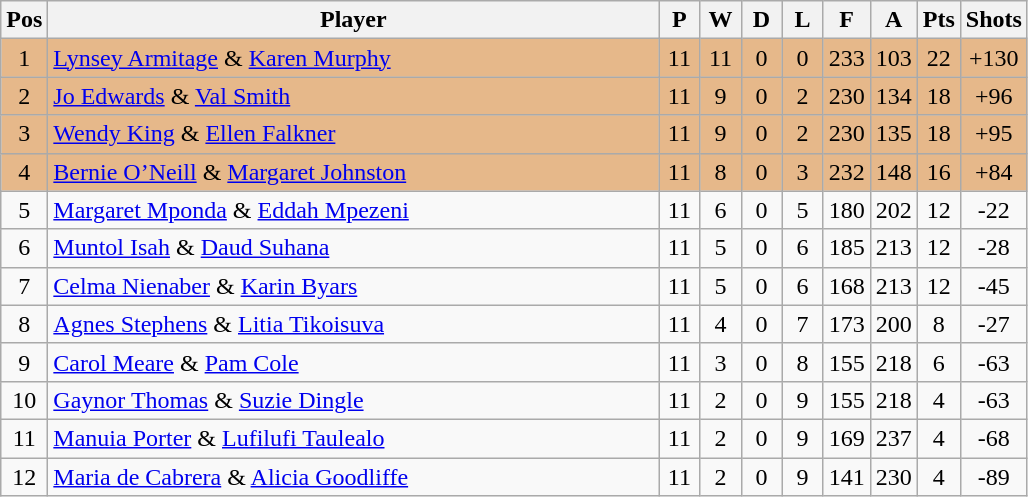<table class="wikitable" style="font-size: 100%">
<tr>
<th width=20>Pos</th>
<th width=400>Player</th>
<th width=20>P</th>
<th width=20>W</th>
<th width=20>D</th>
<th width=20>L</th>
<th width=20>F</th>
<th width=20>A</th>
<th width=20>Pts</th>
<th width=20>Shots</th>
</tr>
<tr align=center style="background: #E6B88A;">
<td>1</td>
<td align="left"> <a href='#'>Lynsey Armitage</a> & <a href='#'>Karen Murphy</a></td>
<td>11</td>
<td>11</td>
<td>0</td>
<td>0</td>
<td>233</td>
<td>103</td>
<td>22</td>
<td>+130</td>
</tr>
<tr align=center style="background: #E6B88A;">
<td>2</td>
<td align="left"> <a href='#'>Jo Edwards</a> & <a href='#'>Val Smith</a></td>
<td>11</td>
<td>9</td>
<td>0</td>
<td>2</td>
<td>230</td>
<td>134</td>
<td>18</td>
<td>+96</td>
</tr>
<tr align=center style="background: #E6B88A;">
<td>3</td>
<td align="left"> <a href='#'>Wendy King</a> & <a href='#'>Ellen Falkner</a></td>
<td>11</td>
<td>9</td>
<td>0</td>
<td>2</td>
<td>230</td>
<td>135</td>
<td>18</td>
<td>+95</td>
</tr>
<tr align=center style="background: #E6B88A;">
<td>4</td>
<td align="left"> <a href='#'>Bernie O’Neill</a> & <a href='#'>Margaret Johnston</a></td>
<td>11</td>
<td>8</td>
<td>0</td>
<td>3</td>
<td>232</td>
<td>148</td>
<td>16</td>
<td>+84</td>
</tr>
<tr align=center>
<td>5</td>
<td align="left"> <a href='#'>Margaret Mponda</a> & <a href='#'>Eddah Mpezeni</a></td>
<td>11</td>
<td>6</td>
<td>0</td>
<td>5</td>
<td>180</td>
<td>202</td>
<td>12</td>
<td>-22</td>
</tr>
<tr align=center>
<td>6</td>
<td align="left"> <a href='#'>Muntol Isah</a> & <a href='#'>Daud Suhana</a></td>
<td>11</td>
<td>5</td>
<td>0</td>
<td>6</td>
<td>185</td>
<td>213</td>
<td>12</td>
<td>-28</td>
</tr>
<tr align=center>
<td>7</td>
<td align="left"> <a href='#'>Celma Nienaber</a> & <a href='#'>Karin Byars</a></td>
<td>11</td>
<td>5</td>
<td>0</td>
<td>6</td>
<td>168</td>
<td>213</td>
<td>12</td>
<td>-45</td>
</tr>
<tr align=center>
<td>8</td>
<td align="left"> <a href='#'>Agnes Stephens</a> & <a href='#'>Litia Tikoisuva</a></td>
<td>11</td>
<td>4</td>
<td>0</td>
<td>7</td>
<td>173</td>
<td>200</td>
<td>8</td>
<td>-27</td>
</tr>
<tr align=center>
<td>9</td>
<td align="left"> <a href='#'>Carol Meare</a> & <a href='#'>Pam Cole</a></td>
<td>11</td>
<td>3</td>
<td>0</td>
<td>8</td>
<td>155</td>
<td>218</td>
<td>6</td>
<td>-63</td>
</tr>
<tr align=center>
<td>10</td>
<td align="left"> <a href='#'>Gaynor Thomas</a> & <a href='#'>Suzie Dingle</a></td>
<td>11</td>
<td>2</td>
<td>0</td>
<td>9</td>
<td>155</td>
<td>218</td>
<td>4</td>
<td>-63</td>
</tr>
<tr align=center>
<td>11</td>
<td align="left"> <a href='#'>Manuia Porter</a> & <a href='#'>Lufilufi Taulealo</a></td>
<td>11</td>
<td>2</td>
<td>0</td>
<td>9</td>
<td>169</td>
<td>237</td>
<td>4</td>
<td>-68</td>
</tr>
<tr align=center>
<td>12</td>
<td align="left"> <a href='#'>Maria de Cabrera</a> & <a href='#'>Alicia Goodliffe</a></td>
<td>11</td>
<td>2</td>
<td>0</td>
<td>9</td>
<td>141</td>
<td>230</td>
<td>4</td>
<td>-89</td>
</tr>
</table>
